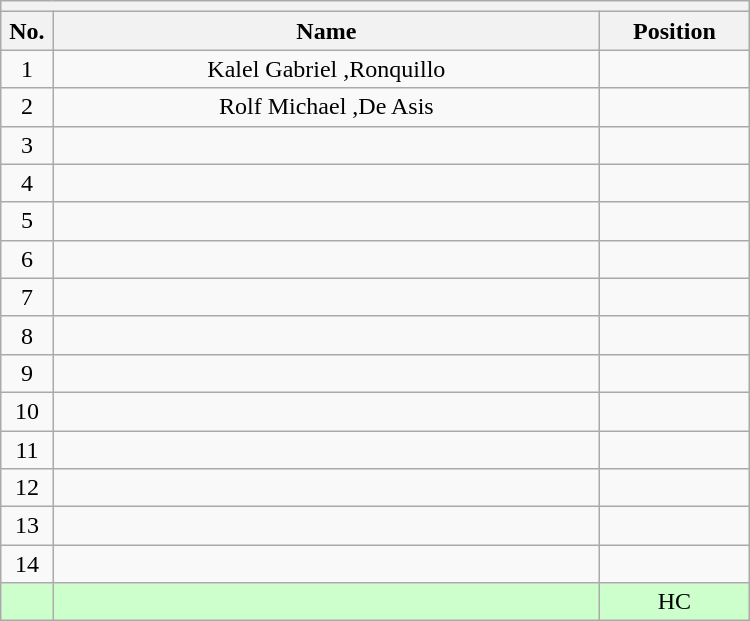<table class="wikitable mw-collapsible mw-collapsed" style="text-align:center; width:500px; border:none">
<tr>
<th style="text-align:center" colspan="3"></th>
</tr>
<tr>
<th style="width:7%">No.</th>
<th>Name</th>
<th style="width:20%">Position</th>
</tr>
<tr>
<td>1</td>
<td>Kalel Gabriel ,Ronquillo</td>
<td></td>
</tr>
<tr>
<td>2</td>
<td>Rolf Michael ,De Asis</td>
<td></td>
</tr>
<tr>
<td>3</td>
<td></td>
<td></td>
</tr>
<tr>
<td>4</td>
<td></td>
<td></td>
</tr>
<tr>
<td>5</td>
<td></td>
<td></td>
</tr>
<tr>
<td>6</td>
<td></td>
<td></td>
</tr>
<tr>
<td>7</td>
<td></td>
<td></td>
</tr>
<tr>
<td>8</td>
<td></td>
<td></td>
</tr>
<tr>
<td>9</td>
<td></td>
<td></td>
</tr>
<tr>
<td>10</td>
<td></td>
<td></td>
</tr>
<tr>
<td>11</td>
<td></td>
<td></td>
</tr>
<tr>
<td>12</td>
<td></td>
<td></td>
</tr>
<tr>
<td>13</td>
<td></td>
<td></td>
</tr>
<tr>
<td>14</td>
<td></td>
<td></td>
</tr>
<tr bgcolor=#CCFFCC>
<td></td>
<td></td>
<td>HC</td>
</tr>
</table>
